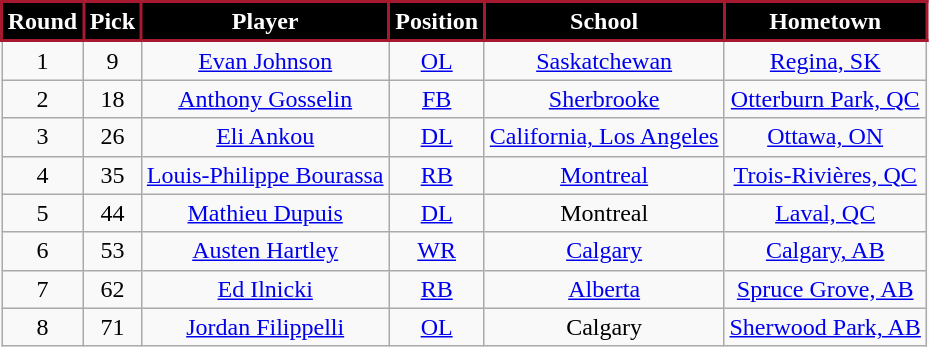<table class="wikitable sortable">
<tr>
<th scope="col" style="background:#000000;color:#FFFFFF;border:2px solid #A6192E;">Round</th>
<th scope="col" style="background:#000000;color:#FFFFFF;border:2px solid #A6192E;">Pick</th>
<th scope="col" style="background:#000000;color:#FFFFFF;border:2px solid #A6192E;">Player</th>
<th scope="col" style="background:#000000;color:#FFFFFF;border:2px solid #A6192E;">Position</th>
<th scope="col" style="background:#000000;color:#FFFFFF;border:2px solid #A6192E;">School</th>
<th scope="col" style="background:#000000;color:#FFFFFF;border:2px solid #A6192E;">Hometown</th>
</tr>
<tr align="center">
<td align=center>1</td>
<td>9</td>
<td><a href='#'>Evan Johnson</a></td>
<td><a href='#'>OL</a></td>
<td><a href='#'>Saskatchewan</a></td>
<td><a href='#'>Regina, SK</a></td>
</tr>
<tr align="center">
<td align=center>2</td>
<td>18</td>
<td><a href='#'>Anthony Gosselin</a></td>
<td><a href='#'>FB</a></td>
<td><a href='#'>Sherbrooke</a></td>
<td><a href='#'>Otterburn Park, QC</a></td>
</tr>
<tr align="center">
<td align=center>3</td>
<td>26</td>
<td><a href='#'>Eli Ankou</a></td>
<td><a href='#'>DL</a></td>
<td><a href='#'>California, Los Angeles</a></td>
<td><a href='#'>Ottawa, ON</a></td>
</tr>
<tr align="center">
<td align=center>4</td>
<td>35</td>
<td><a href='#'>Louis-Philippe Bourassa</a></td>
<td><a href='#'>RB</a></td>
<td><a href='#'>Montreal</a></td>
<td><a href='#'>Trois-Rivières, QC</a></td>
</tr>
<tr align="center">
<td align=center>5</td>
<td>44</td>
<td><a href='#'>Mathieu Dupuis</a></td>
<td><a href='#'>DL</a></td>
<td>Montreal</td>
<td><a href='#'>Laval, QC</a></td>
</tr>
<tr align="center">
<td align=center>6</td>
<td>53</td>
<td><a href='#'>Austen Hartley</a></td>
<td><a href='#'>WR</a></td>
<td><a href='#'>Calgary</a></td>
<td><a href='#'>Calgary, AB</a></td>
</tr>
<tr align="center">
<td align=center>7</td>
<td>62</td>
<td><a href='#'>Ed Ilnicki</a></td>
<td><a href='#'>RB</a></td>
<td><a href='#'>Alberta</a></td>
<td><a href='#'>Spruce Grove, AB</a></td>
</tr>
<tr align="center">
<td align=center>8</td>
<td>71</td>
<td><a href='#'>Jordan Filippelli</a></td>
<td><a href='#'>OL</a></td>
<td>Calgary</td>
<td><a href='#'>Sherwood Park, AB</a></td>
</tr>
</table>
